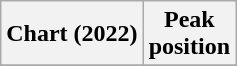<table class="wikitable plainrowheaders" style="text-align:center">
<tr>
<th scope="col">Chart (2022)</th>
<th scope="col">Peak<br>position</th>
</tr>
<tr>
</tr>
</table>
